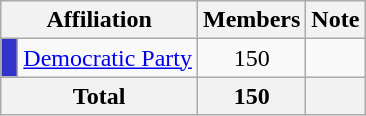<table class="wikitable">
<tr>
<th colspan="2" align="center" valign="bottom">Affiliation</th>
<th valign="bottom">Members</th>
<th valign="bottom">Note</th>
</tr>
<tr>
<td bgcolor="#3333CC"> </td>
<td><a href='#'>Democratic Party</a></td>
<td align="center">150</td>
<td></td>
</tr>
<tr>
<th colspan="2" align="center"><strong>Total</strong></th>
<th align="center"><strong>150</strong></th>
<th></th>
</tr>
</table>
